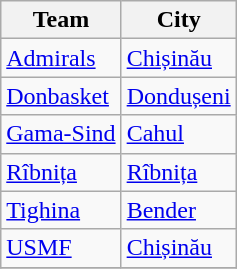<table class="wikitable">
<tr>
<th>Team</th>
<th>City</th>
</tr>
<tr>
<td><a href='#'>Admirals</a></td>
<td><a href='#'>Chișinău</a></td>
</tr>
<tr>
<td><a href='#'>Donbasket</a></td>
<td><a href='#'>Dondușeni</a></td>
</tr>
<tr>
<td><a href='#'>Gama-Sind</a></td>
<td><a href='#'>Cahul</a></td>
</tr>
<tr>
<td><a href='#'>Rîbnița</a></td>
<td><a href='#'>Rîbnița</a></td>
</tr>
<tr>
<td><a href='#'>Tighina</a></td>
<td><a href='#'>Bender</a></td>
</tr>
<tr>
<td><a href='#'>USMF</a></td>
<td><a href='#'>Chișinău</a></td>
</tr>
<tr>
</tr>
</table>
